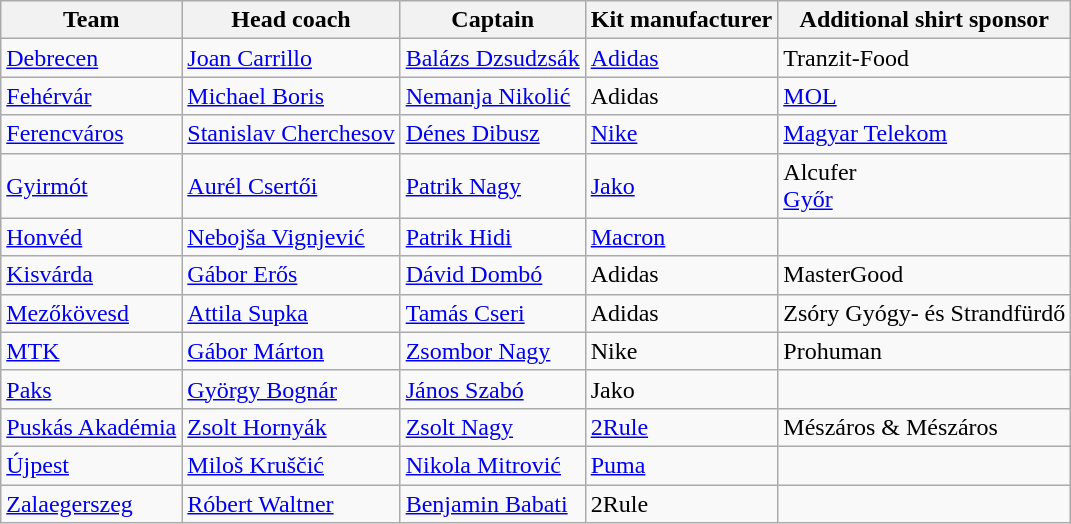<table class="wikitable sortable">
<tr>
<th>Team</th>
<th>Head coach</th>
<th>Captain</th>
<th>Kit manufacturer</th>
<th>Additional shirt sponsor</th>
</tr>
<tr>
<td><a href='#'>Debrecen</a></td>
<td> <a href='#'>Joan Carrillo</a></td>
<td> <a href='#'>Balázs Dzsudzsák</a></td>
<td><a href='#'>Adidas</a></td>
<td>Tranzit-Food</td>
</tr>
<tr>
<td><a href='#'>Fehérvár</a></td>
<td> <a href='#'>Michael Boris</a></td>
<td> <a href='#'>Nemanja Nikolić</a></td>
<td>Adidas</td>
<td><a href='#'>MOL</a></td>
</tr>
<tr>
<td><a href='#'>Ferencváros</a></td>
<td> <a href='#'>Stanislav Cherchesov</a></td>
<td> <a href='#'>Dénes Dibusz</a></td>
<td><a href='#'>Nike</a></td>
<td><a href='#'>Magyar Telekom</a></td>
</tr>
<tr>
<td><a href='#'>Gyirmót</a></td>
<td> <a href='#'>Aurél Csertői</a></td>
<td> <a href='#'>Patrik Nagy</a></td>
<td><a href='#'>Jako</a></td>
<td>Alcufer<br><a href='#'>Győr</a></td>
</tr>
<tr>
<td><a href='#'>Honvéd</a></td>
<td> <a href='#'>Nebojša Vignjević</a></td>
<td> <a href='#'>Patrik Hidi</a></td>
<td><a href='#'>Macron</a></td>
<td></td>
</tr>
<tr>
<td><a href='#'>Kisvárda</a></td>
<td> <a href='#'>Gábor Erős</a></td>
<td> <a href='#'>Dávid Dombó</a></td>
<td>Adidas</td>
<td>MasterGood</td>
</tr>
<tr>
<td><a href='#'>Mezőkövesd</a></td>
<td> <a href='#'>Attila Supka</a></td>
<td> <a href='#'>Tamás Cseri</a></td>
<td>Adidas</td>
<td>Zsóry Gyógy- és Strandfürdő</td>
</tr>
<tr>
<td><a href='#'>MTK</a></td>
<td> <a href='#'>Gábor Márton</a></td>
<td> <a href='#'>Zsombor Nagy</a></td>
<td>Nike</td>
<td>Prohuman</td>
</tr>
<tr>
<td><a href='#'>Paks</a></td>
<td> <a href='#'>György Bognár</a></td>
<td> <a href='#'>János Szabó</a></td>
<td>Jako</td>
<td></td>
</tr>
<tr>
<td><a href='#'>Puskás Akadémia</a></td>
<td> <a href='#'>Zsolt Hornyák</a></td>
<td> <a href='#'>Zsolt Nagy</a></td>
<td><a href='#'>2Rule</a></td>
<td>Mészáros & Mészáros</td>
</tr>
<tr>
<td><a href='#'>Újpest</a></td>
<td> <a href='#'>Miloš Kruščić</a></td>
<td> <a href='#'>Nikola Mitrović</a></td>
<td><a href='#'>Puma</a></td>
<td></td>
</tr>
<tr>
<td><a href='#'>Zalaegerszeg</a></td>
<td> <a href='#'>Róbert Waltner</a></td>
<td> <a href='#'>Benjamin Babati</a></td>
<td>2Rule</td>
<td></td>
</tr>
</table>
